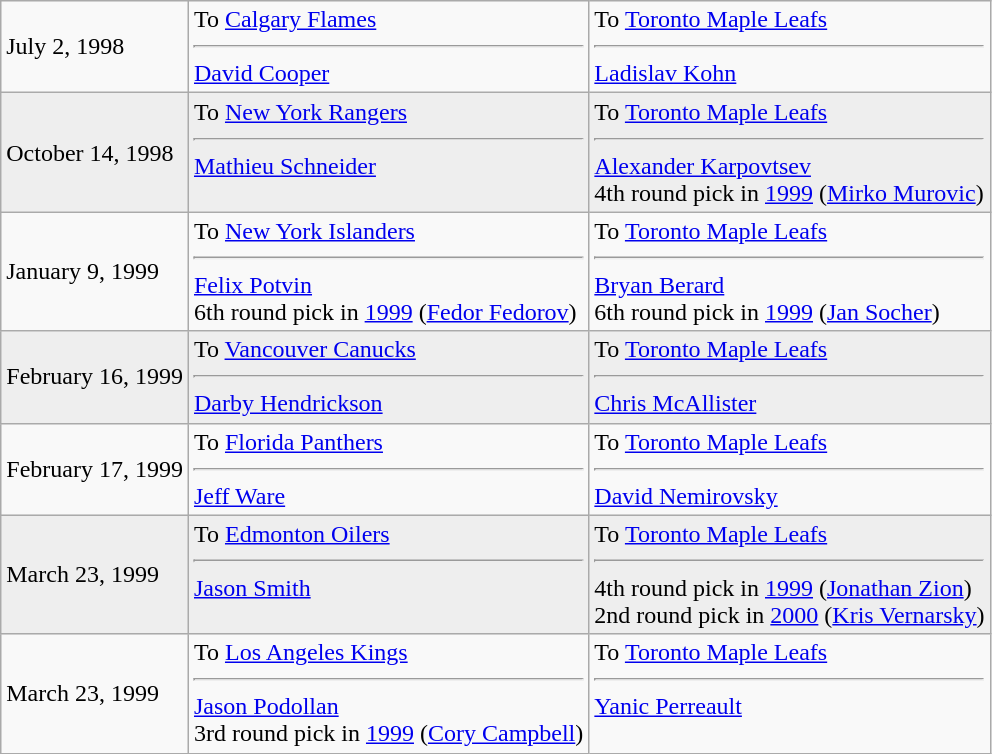<table class="wikitable">
<tr>
<td>July 2, 1998</td>
<td valign="top">To <a href='#'>Calgary Flames</a><hr><a href='#'>David Cooper</a></td>
<td valign="top">To <a href='#'>Toronto Maple Leafs</a><hr><a href='#'>Ladislav Kohn</a></td>
</tr>
<tr bgcolor="#eeeeee">
<td>October 14, 1998</td>
<td valign="top">To <a href='#'>New York Rangers</a><hr><a href='#'>Mathieu Schneider</a></td>
<td valign="top">To <a href='#'>Toronto Maple Leafs</a><hr><a href='#'>Alexander Karpovtsev</a> <br> 4th round pick in <a href='#'>1999</a> (<a href='#'>Mirko Murovic</a>)</td>
</tr>
<tr>
<td>January 9, 1999</td>
<td valign="top">To <a href='#'>New York Islanders</a><hr><a href='#'>Felix Potvin</a> <br> 6th round pick in <a href='#'>1999</a> (<a href='#'>Fedor Fedorov</a>)</td>
<td valign="top">To <a href='#'>Toronto Maple Leafs</a><hr><a href='#'>Bryan Berard</a> <br> 6th round pick in <a href='#'>1999</a> (<a href='#'>Jan Socher</a>)</td>
</tr>
<tr bgcolor="#eeeeee">
<td>February 16, 1999</td>
<td valign="top">To <a href='#'>Vancouver Canucks</a><hr><a href='#'>Darby Hendrickson</a></td>
<td valign="top">To <a href='#'>Toronto Maple Leafs</a><hr><a href='#'>Chris McAllister</a></td>
</tr>
<tr>
<td>February 17, 1999</td>
<td valign="top">To <a href='#'>Florida Panthers</a><hr><a href='#'>Jeff Ware</a></td>
<td valign="top">To <a href='#'>Toronto Maple Leafs</a><hr><a href='#'>David Nemirovsky</a></td>
</tr>
<tr bgcolor="#eeeeee">
<td>March 23, 1999</td>
<td valign="top">To <a href='#'>Edmonton Oilers</a><hr><a href='#'>Jason Smith</a></td>
<td valign="top">To <a href='#'>Toronto Maple Leafs</a><hr>4th round pick in <a href='#'>1999</a> (<a href='#'>Jonathan Zion</a>) <br> 2nd round pick in <a href='#'>2000</a> (<a href='#'>Kris Vernarsky</a>)</td>
</tr>
<tr>
<td>March 23, 1999</td>
<td valign="top">To <a href='#'>Los Angeles Kings</a><hr><a href='#'>Jason Podollan</a> <br> 3rd round pick in <a href='#'>1999</a> (<a href='#'>Cory Campbell</a>)</td>
<td valign="top">To <a href='#'>Toronto Maple Leafs</a><hr><a href='#'>Yanic Perreault</a></td>
</tr>
</table>
